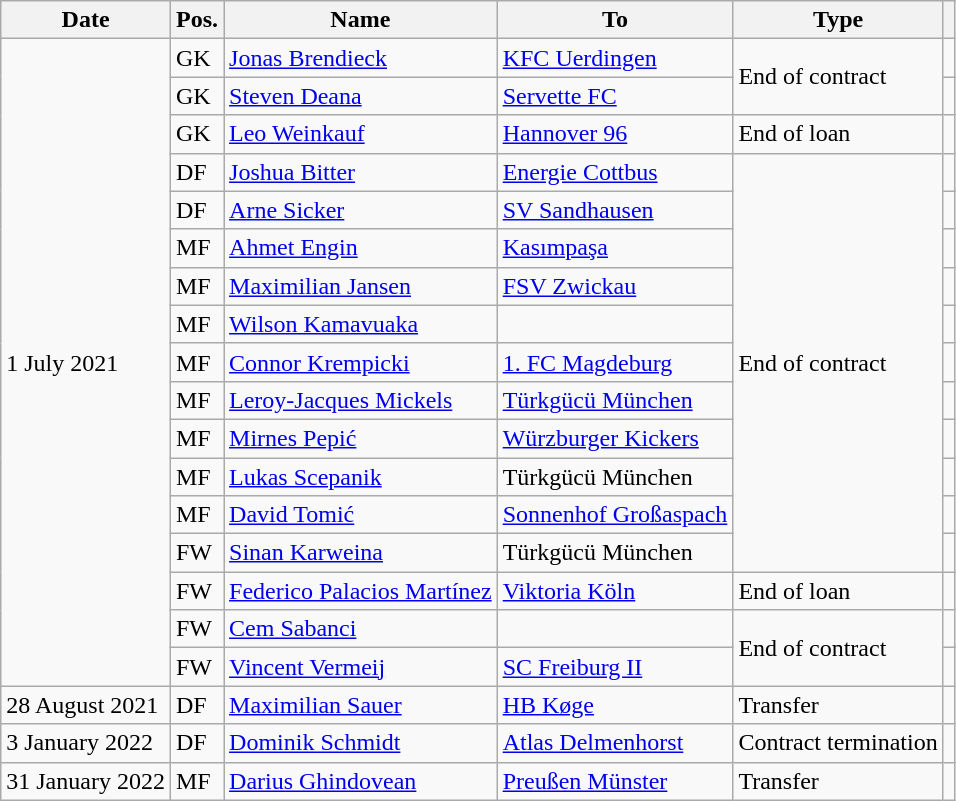<table class="wikitable">
<tr>
<th>Date</th>
<th>Pos.</th>
<th>Name</th>
<th>To</th>
<th>Type</th>
<th></th>
</tr>
<tr>
<td rowspan=17>1 July 2021</td>
<td>GK</td>
<td> <a href='#'>Jonas Brendieck</a></td>
<td><a href='#'>KFC Uerdingen</a></td>
<td rowspan=2>End of contract</td>
<td></td>
</tr>
<tr>
<td>GK</td>
<td> <a href='#'>Steven Deana</a></td>
<td> <a href='#'>Servette FC</a></td>
<td></td>
</tr>
<tr>
<td>GK</td>
<td> <a href='#'>Leo Weinkauf</a></td>
<td><a href='#'>Hannover 96</a></td>
<td>End of loan</td>
<td></td>
</tr>
<tr>
<td>DF</td>
<td> <a href='#'>Joshua Bitter</a></td>
<td><a href='#'>Energie Cottbus</a></td>
<td rowspan=11>End of contract</td>
<td></td>
</tr>
<tr>
<td>DF</td>
<td> <a href='#'>Arne Sicker</a></td>
<td><a href='#'>SV Sandhausen</a></td>
<td></td>
</tr>
<tr>
<td>MF</td>
<td> <a href='#'>Ahmet Engin</a></td>
<td> <a href='#'>Kasımpaşa</a></td>
<td></td>
</tr>
<tr>
<td>MF</td>
<td> <a href='#'>Maximilian Jansen</a></td>
<td><a href='#'>FSV Zwickau</a></td>
<td></td>
</tr>
<tr>
<td>MF</td>
<td> <a href='#'>Wilson Kamavuaka</a></td>
<td></td>
<td></td>
</tr>
<tr>
<td>MF</td>
<td> <a href='#'>Connor Krempicki</a></td>
<td><a href='#'>1. FC Magdeburg</a></td>
<td></td>
</tr>
<tr>
<td>MF</td>
<td> <a href='#'>Leroy-Jacques Mickels</a></td>
<td><a href='#'>Türkgücü München</a></td>
<td></td>
</tr>
<tr>
<td>MF</td>
<td> <a href='#'>Mirnes Pepić</a></td>
<td><a href='#'>Würzburger Kickers</a></td>
<td></td>
</tr>
<tr>
<td>MF</td>
<td> <a href='#'>Lukas Scepanik</a></td>
<td>Türkgücü München</td>
<td></td>
</tr>
<tr>
<td>MF</td>
<td> <a href='#'>David Tomić</a></td>
<td><a href='#'>Sonnenhof Großaspach</a></td>
<td></td>
</tr>
<tr>
<td>FW</td>
<td> <a href='#'>Sinan Karweina</a></td>
<td>Türkgücü München</td>
<td></td>
</tr>
<tr>
<td>FW</td>
<td> <a href='#'>Federico Palacios Martínez</a></td>
<td><a href='#'>Viktoria Köln</a></td>
<td>End of loan</td>
<td></td>
</tr>
<tr>
<td>FW</td>
<td> <a href='#'>Cem Sabanci</a></td>
<td></td>
<td rowspan=2>End of contract</td>
<td></td>
</tr>
<tr>
<td>FW</td>
<td> <a href='#'>Vincent Vermeij</a></td>
<td><a href='#'>SC Freiburg II</a></td>
<td></td>
</tr>
<tr>
<td>28 August 2021</td>
<td>DF</td>
<td> <a href='#'>Maximilian Sauer</a></td>
<td> <a href='#'>HB Køge</a></td>
<td>Transfer</td>
<td></td>
</tr>
<tr>
<td>3 January 2022</td>
<td>DF</td>
<td> <a href='#'>Dominik Schmidt</a></td>
<td><a href='#'>Atlas Delmenhorst</a></td>
<td>Contract termination</td>
<td></td>
</tr>
<tr>
<td>31 January 2022</td>
<td>MF</td>
<td> <a href='#'>Darius Ghindovean</a></td>
<td><a href='#'>Preußen Münster</a></td>
<td>Transfer</td>
<td></td>
</tr>
</table>
